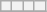<table class="wikitable mw-collapsible">
<tr>
<th></th>
<th></th>
<th></th>
<th></th>
</tr>
<tr>
</tr>
</table>
